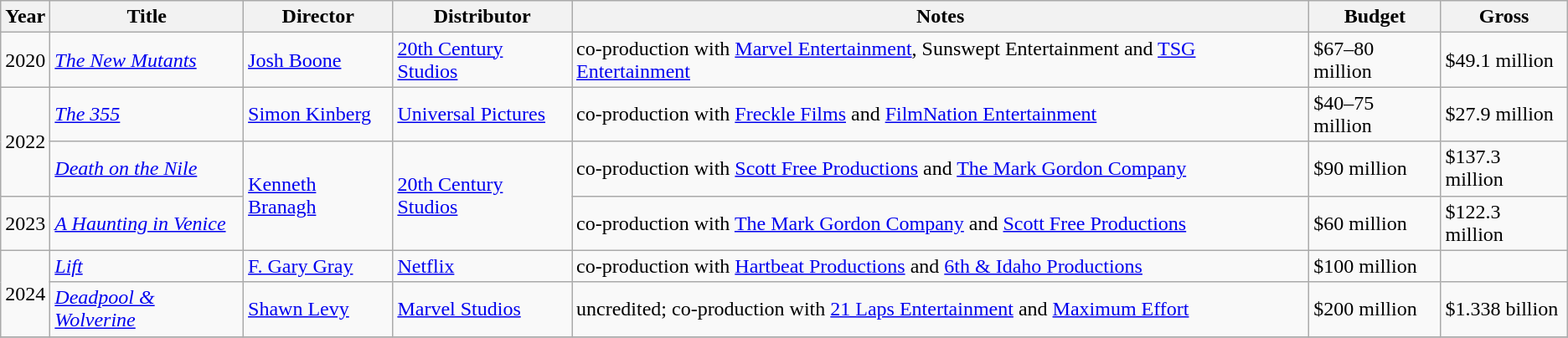<table class="wikitable sortable">
<tr>
<th>Year</th>
<th>Title</th>
<th>Director</th>
<th>Distributor</th>
<th>Notes</th>
<th>Budget</th>
<th>Gross</th>
</tr>
<tr>
<td>2020</td>
<td><em><a href='#'>The New Mutants</a></em></td>
<td><a href='#'>Josh Boone</a></td>
<td><a href='#'>20th Century Studios</a></td>
<td>co-production with <a href='#'>Marvel Entertainment</a>, Sunswept Entertainment and <a href='#'>TSG Entertainment</a></td>
<td>$67–80 million</td>
<td>$49.1 million</td>
</tr>
<tr>
<td rowspan="2">2022</td>
<td><em><a href='#'>The 355</a></em></td>
<td><a href='#'>Simon Kinberg</a></td>
<td><a href='#'>Universal Pictures</a></td>
<td>co-production with <a href='#'>Freckle Films</a> and <a href='#'>FilmNation Entertainment</a></td>
<td>$40–75 million</td>
<td>$27.9 million</td>
</tr>
<tr>
<td><em><a href='#'>Death on the Nile</a></em></td>
<td rowspan="2"><a href='#'>Kenneth Branagh</a></td>
<td rowspan="2"><a href='#'>20th Century Studios</a></td>
<td>co-production with <a href='#'>Scott Free Productions</a> and <a href='#'>The Mark Gordon Company</a></td>
<td>$90 million</td>
<td>$137.3 million</td>
</tr>
<tr>
<td>2023</td>
<td><em><a href='#'>A Haunting in Venice</a></em></td>
<td>co-production with <a href='#'>The Mark Gordon Company</a> and <a href='#'>Scott Free Productions</a></td>
<td>$60 million</td>
<td>$122.3 million</td>
</tr>
<tr>
<td rowspan="2">2024</td>
<td><em><a href='#'>Lift</a></em></td>
<td><a href='#'>F. Gary Gray</a></td>
<td><a href='#'>Netflix</a></td>
<td>co-production with <a href='#'>Hartbeat Productions</a> and <a href='#'>6th & Idaho Productions</a></td>
<td>$100 million</td>
<td></td>
</tr>
<tr>
<td><em><a href='#'>Deadpool & Wolverine</a></em></td>
<td><a href='#'>Shawn Levy</a></td>
<td><a href='#'>Marvel Studios</a></td>
<td>uncredited; co-production with <a href='#'>21 Laps Entertainment</a> and <a href='#'>Maximum Effort</a></td>
<td>$200 million</td>
<td>$1.338 billion</td>
</tr>
<tr>
</tr>
</table>
